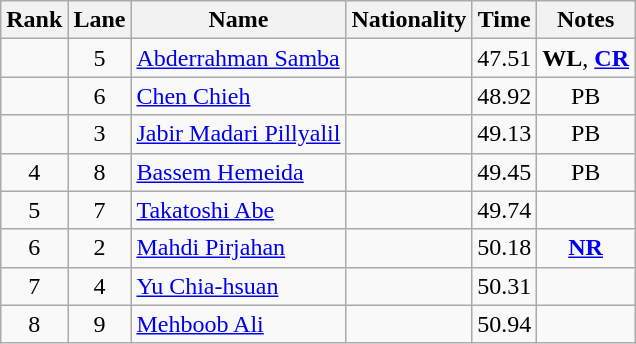<table class="wikitable sortable" style="text-align:center">
<tr>
<th>Rank</th>
<th>Lane</th>
<th>Name</th>
<th>Nationality</th>
<th>Time</th>
<th>Notes</th>
</tr>
<tr>
<td></td>
<td>5</td>
<td align=left><a href='#'>Abderrahman Samba</a></td>
<td align=left></td>
<td>47.51</td>
<td><strong>WL</strong>, <strong><a href='#'>CR</a></strong></td>
</tr>
<tr>
<td></td>
<td>6</td>
<td align=left><a href='#'>Chen Chieh</a></td>
<td align=left></td>
<td>48.92</td>
<td>PB</td>
</tr>
<tr>
<td></td>
<td>3</td>
<td align=left><a href='#'>Jabir Madari Pillyalil</a></td>
<td align=left></td>
<td>49.13</td>
<td>PB</td>
</tr>
<tr>
<td>4</td>
<td>8</td>
<td align=left><a href='#'>Bassem Hemeida</a></td>
<td align=left></td>
<td>49.45</td>
<td>PB</td>
</tr>
<tr>
<td>5</td>
<td>7</td>
<td align=left><a href='#'>Takatoshi Abe</a></td>
<td align=left></td>
<td>49.74</td>
<td></td>
</tr>
<tr>
<td>6</td>
<td>2</td>
<td align=left><a href='#'>Mahdi Pirjahan</a></td>
<td align=left></td>
<td>50.18</td>
<td><strong><a href='#'>NR</a></strong></td>
</tr>
<tr>
<td>7</td>
<td>4</td>
<td align=left><a href='#'>Yu Chia-hsuan</a></td>
<td align=left></td>
<td>50.31</td>
<td></td>
</tr>
<tr>
<td>8</td>
<td>9</td>
<td align=left><a href='#'>Mehboob Ali</a></td>
<td align=left></td>
<td>50.94</td>
<td></td>
</tr>
</table>
